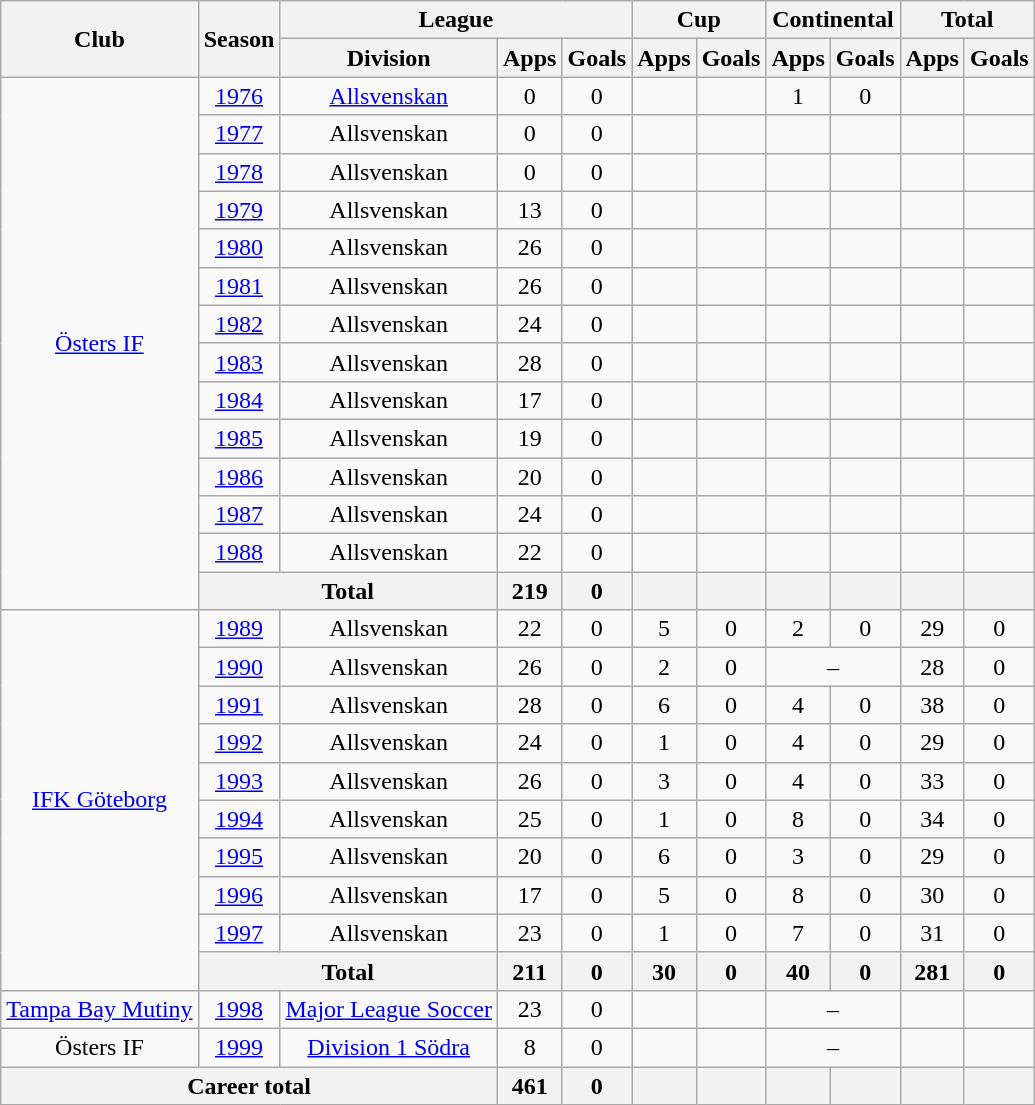<table class="wikitable" style="text-align:center">
<tr>
<th rowspan="2">Club</th>
<th rowspan="2">Season</th>
<th colspan="3">League</th>
<th colspan="2">Cup</th>
<th colspan="2">Continental</th>
<th colspan="2">Total</th>
</tr>
<tr>
<th>Division</th>
<th>Apps</th>
<th>Goals</th>
<th>Apps</th>
<th>Goals</th>
<th>Apps</th>
<th>Goals</th>
<th>Apps</th>
<th>Goals</th>
</tr>
<tr>
<td rowspan="14"><a href='#'>Östers IF</a></td>
<td><a href='#'>1976</a></td>
<td><a href='#'>Allsvenskan</a></td>
<td>0</td>
<td>0</td>
<td></td>
<td></td>
<td>1</td>
<td>0</td>
<td></td>
<td></td>
</tr>
<tr>
<td><a href='#'>1977</a></td>
<td>Allsvenskan</td>
<td>0</td>
<td>0</td>
<td></td>
<td></td>
<td></td>
<td></td>
<td></td>
<td></td>
</tr>
<tr>
<td><a href='#'>1978</a></td>
<td>Allsvenskan</td>
<td>0</td>
<td>0</td>
<td></td>
<td></td>
<td></td>
<td></td>
<td></td>
<td></td>
</tr>
<tr>
<td><a href='#'>1979</a></td>
<td>Allsvenskan</td>
<td>13</td>
<td>0</td>
<td></td>
<td></td>
<td></td>
<td></td>
<td></td>
<td></td>
</tr>
<tr>
<td><a href='#'>1980</a></td>
<td>Allsvenskan</td>
<td>26</td>
<td>0</td>
<td></td>
<td></td>
<td></td>
<td></td>
<td></td>
<td></td>
</tr>
<tr>
<td><a href='#'>1981</a></td>
<td>Allsvenskan</td>
<td>26</td>
<td>0</td>
<td></td>
<td></td>
<td></td>
<td></td>
<td></td>
<td></td>
</tr>
<tr>
<td><a href='#'>1982</a></td>
<td>Allsvenskan</td>
<td>24</td>
<td>0</td>
<td></td>
<td></td>
<td></td>
<td></td>
<td></td>
<td></td>
</tr>
<tr>
<td><a href='#'>1983</a></td>
<td>Allsvenskan</td>
<td>28</td>
<td>0</td>
<td></td>
<td></td>
<td></td>
<td></td>
<td></td>
<td></td>
</tr>
<tr>
<td><a href='#'>1984</a></td>
<td>Allsvenskan</td>
<td>17</td>
<td>0</td>
<td></td>
<td></td>
<td></td>
<td></td>
<td></td>
<td></td>
</tr>
<tr>
<td><a href='#'>1985</a></td>
<td>Allsvenskan</td>
<td>19</td>
<td>0</td>
<td></td>
<td></td>
<td></td>
<td></td>
<td></td>
<td></td>
</tr>
<tr>
<td><a href='#'>1986</a></td>
<td>Allsvenskan</td>
<td>20</td>
<td>0</td>
<td></td>
<td></td>
<td></td>
<td></td>
<td></td>
<td></td>
</tr>
<tr>
<td><a href='#'>1987</a></td>
<td>Allsvenskan</td>
<td>24</td>
<td>0</td>
<td></td>
<td></td>
<td></td>
<td></td>
<td></td>
<td></td>
</tr>
<tr>
<td><a href='#'>1988</a></td>
<td>Allsvenskan</td>
<td>22</td>
<td>0</td>
<td></td>
<td></td>
<td></td>
<td></td>
<td></td>
<td></td>
</tr>
<tr>
<th colspan="2">Total</th>
<th>219</th>
<th>0</th>
<th></th>
<th></th>
<th></th>
<th></th>
<th></th>
<th></th>
</tr>
<tr>
<td rowspan="10"><a href='#'>IFK Göteborg</a></td>
<td><a href='#'>1989</a></td>
<td>Allsvenskan</td>
<td>22</td>
<td>0</td>
<td>5</td>
<td>0</td>
<td>2</td>
<td>0</td>
<td>29</td>
<td>0</td>
</tr>
<tr>
<td><a href='#'>1990</a></td>
<td>Allsvenskan</td>
<td>26</td>
<td>0</td>
<td>2</td>
<td>0</td>
<td colspan="2">–</td>
<td>28</td>
<td>0</td>
</tr>
<tr>
<td><a href='#'>1991</a></td>
<td>Allsvenskan</td>
<td>28</td>
<td>0</td>
<td>6</td>
<td>0</td>
<td>4</td>
<td>0</td>
<td>38</td>
<td>0</td>
</tr>
<tr>
<td><a href='#'>1992</a></td>
<td>Allsvenskan</td>
<td>24</td>
<td>0</td>
<td>1</td>
<td>0</td>
<td>4</td>
<td>0</td>
<td>29</td>
<td>0</td>
</tr>
<tr>
<td><a href='#'>1993</a></td>
<td>Allsvenskan</td>
<td>26</td>
<td>0</td>
<td>3</td>
<td>0</td>
<td>4</td>
<td>0</td>
<td>33</td>
<td>0</td>
</tr>
<tr>
<td><a href='#'>1994</a></td>
<td>Allsvenskan</td>
<td>25</td>
<td>0</td>
<td>1</td>
<td>0</td>
<td>8</td>
<td>0</td>
<td>34</td>
<td>0</td>
</tr>
<tr>
<td><a href='#'>1995</a></td>
<td>Allsvenskan</td>
<td>20</td>
<td>0</td>
<td>6</td>
<td>0</td>
<td>3</td>
<td>0</td>
<td>29</td>
<td>0</td>
</tr>
<tr>
<td><a href='#'>1996</a></td>
<td>Allsvenskan</td>
<td>17</td>
<td>0</td>
<td>5</td>
<td>0</td>
<td>8</td>
<td>0</td>
<td>30</td>
<td>0</td>
</tr>
<tr>
<td><a href='#'>1997</a></td>
<td>Allsvenskan</td>
<td>23</td>
<td>0</td>
<td>1</td>
<td>0</td>
<td>7</td>
<td>0</td>
<td>31</td>
<td>0</td>
</tr>
<tr>
<th colspan="2">Total</th>
<th>211</th>
<th>0</th>
<th>30</th>
<th>0</th>
<th>40</th>
<th>0</th>
<th>281</th>
<th>0</th>
</tr>
<tr>
<td><a href='#'>Tampa Bay Mutiny</a></td>
<td><a href='#'>1998</a></td>
<td><a href='#'>Major League Soccer</a></td>
<td>23</td>
<td>0</td>
<td></td>
<td></td>
<td colspan="2">–</td>
<td></td>
<td></td>
</tr>
<tr>
<td>Östers IF</td>
<td><a href='#'>1999</a></td>
<td><a href='#'>Division 1 Södra</a></td>
<td>8</td>
<td>0</td>
<td></td>
<td></td>
<td colspan="2">–</td>
<td></td>
<td></td>
</tr>
<tr>
<th colspan="3">Career total</th>
<th>461</th>
<th>0</th>
<th></th>
<th></th>
<th></th>
<th></th>
<th></th>
<th></th>
</tr>
</table>
